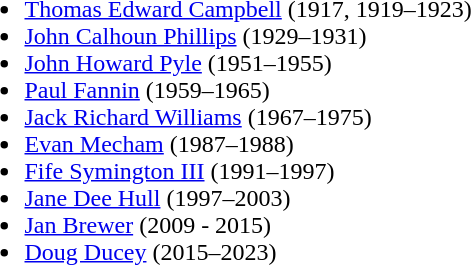<table>
<tr>
<td><br><ul><li><a href='#'>Thomas Edward Campbell</a> (1917, 1919–1923)</li><li><a href='#'>John Calhoun Phillips</a> (1929–1931)</li><li><a href='#'>John Howard Pyle</a> (1951–1955)</li><li><a href='#'>Paul Fannin</a> (1959–1965)</li><li><a href='#'>Jack Richard Williams</a> (1967–1975)</li><li><a href='#'>Evan Mecham</a> (1987–1988)</li><li><a href='#'>Fife Symington III</a> (1991–1997)</li><li><a href='#'>Jane Dee Hull</a> (1997–2003)</li><li><a href='#'>Jan Brewer</a> (2009 - 2015)</li><li><a href='#'>Doug Ducey</a> (2015–2023)</li></ul></td>
</tr>
</table>
